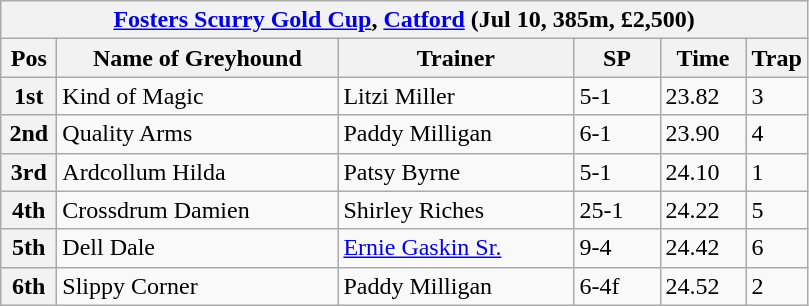<table class="wikitable">
<tr>
<th colspan="6"><a href='#'>Fosters Scurry Gold Cup</a>, <a href='#'>Catford</a> (Jul 10, 385m, £2,500)</th>
</tr>
<tr>
<th width=30>Pos</th>
<th width=180>Name of Greyhound</th>
<th width=150>Trainer</th>
<th width=50>SP</th>
<th width=50>Time</th>
<th width=30>Trap</th>
</tr>
<tr>
<th>1st</th>
<td>Kind of Magic</td>
<td>Litzi Miller</td>
<td>5-1</td>
<td>23.82</td>
<td>3</td>
</tr>
<tr>
<th>2nd</th>
<td>Quality Arms</td>
<td>Paddy Milligan</td>
<td>6-1</td>
<td>23.90</td>
<td>4</td>
</tr>
<tr>
<th>3rd</th>
<td>Ardcollum Hilda</td>
<td>Patsy Byrne</td>
<td>5-1</td>
<td>24.10</td>
<td>1</td>
</tr>
<tr>
<th>4th</th>
<td>Crossdrum Damien</td>
<td>Shirley Riches</td>
<td>25-1</td>
<td>24.22</td>
<td>5</td>
</tr>
<tr>
<th>5th</th>
<td>Dell Dale</td>
<td><a href='#'>Ernie Gaskin Sr.</a></td>
<td>9-4</td>
<td>24.42</td>
<td>6</td>
</tr>
<tr>
<th>6th</th>
<td>Slippy Corner</td>
<td>Paddy Milligan</td>
<td>6-4f</td>
<td>24.52</td>
<td>2</td>
</tr>
</table>
